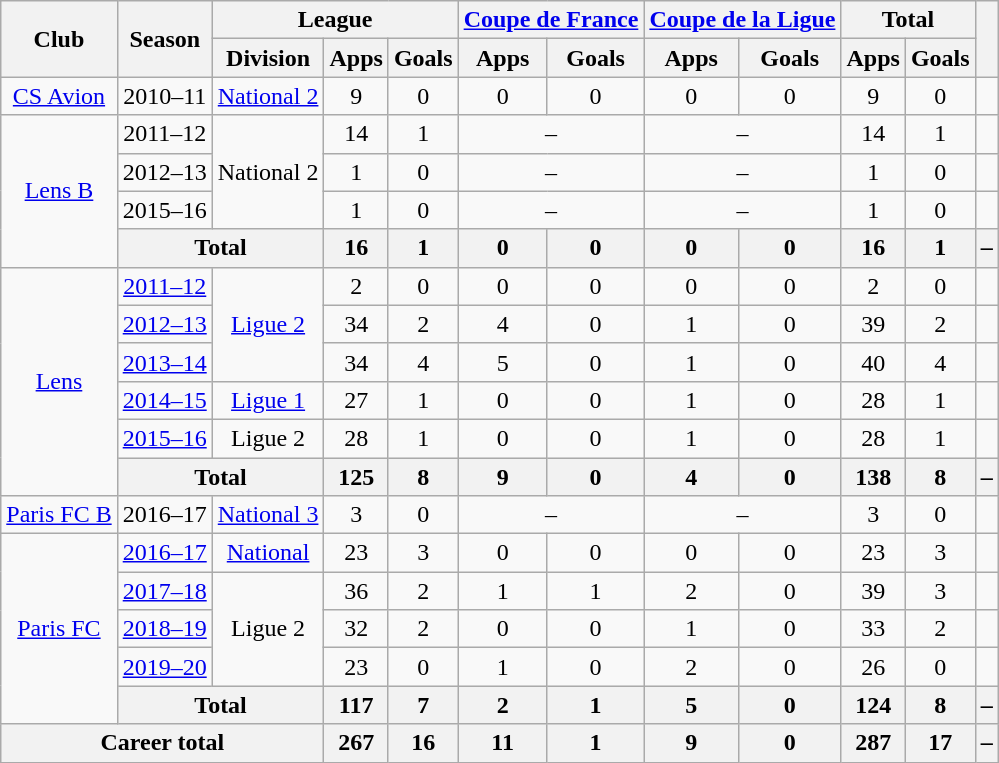<table class="wikitable" style="text-align: center">
<tr>
<th rowspan="2">Club</th>
<th rowspan="2">Season</th>
<th colspan="3">League</th>
<th colspan="2"><a href='#'>Coupe de France</a></th>
<th colspan="2"><a href='#'>Coupe de la Ligue</a></th>
<th colspan="2">Total</th>
<th rowspan="2"></th>
</tr>
<tr>
<th>Division</th>
<th>Apps</th>
<th>Goals</th>
<th>Apps</th>
<th>Goals</th>
<th>Apps</th>
<th>Goals</th>
<th>Apps</th>
<th>Goals</th>
</tr>
<tr>
<td><a href='#'>CS Avion</a></td>
<td>2010–11</td>
<td><a href='#'>National 2</a></td>
<td>9</td>
<td>0</td>
<td>0</td>
<td>0</td>
<td>0</td>
<td>0</td>
<td>9</td>
<td>0</td>
<td></td>
</tr>
<tr>
<td rowspan="4"><a href='#'>Lens B</a></td>
<td>2011–12</td>
<td rowspan="3">National 2</td>
<td>14</td>
<td>1</td>
<td colspan="2">–</td>
<td colspan="2">–</td>
<td>14</td>
<td>1</td>
<td></td>
</tr>
<tr>
<td>2012–13</td>
<td>1</td>
<td>0</td>
<td colspan="2">–</td>
<td colspan="2">–</td>
<td>1</td>
<td>0</td>
<td></td>
</tr>
<tr>
<td>2015–16</td>
<td>1</td>
<td>0</td>
<td colspan="2">–</td>
<td colspan="2">–</td>
<td>1</td>
<td>0</td>
<td></td>
</tr>
<tr>
<th colspan="2">Total</th>
<th>16</th>
<th>1</th>
<th>0</th>
<th>0</th>
<th>0</th>
<th>0</th>
<th>16</th>
<th>1</th>
<th>–</th>
</tr>
<tr>
<td rowspan="6"><a href='#'>Lens</a></td>
<td><a href='#'>2011–12</a></td>
<td rowspan="3"><a href='#'>Ligue 2</a></td>
<td>2</td>
<td>0</td>
<td>0</td>
<td>0</td>
<td>0</td>
<td>0</td>
<td>2</td>
<td>0</td>
<td></td>
</tr>
<tr>
<td><a href='#'>2012–13</a></td>
<td>34</td>
<td>2</td>
<td>4</td>
<td>0</td>
<td>1</td>
<td>0</td>
<td>39</td>
<td>2</td>
<td></td>
</tr>
<tr>
<td><a href='#'>2013–14</a></td>
<td>34</td>
<td>4</td>
<td>5</td>
<td>0</td>
<td>1</td>
<td>0</td>
<td>40</td>
<td>4</td>
<td></td>
</tr>
<tr>
<td><a href='#'>2014–15</a></td>
<td><a href='#'>Ligue 1</a></td>
<td>27</td>
<td>1</td>
<td>0</td>
<td>0</td>
<td>1</td>
<td>0</td>
<td>28</td>
<td>1</td>
<td></td>
</tr>
<tr>
<td><a href='#'>2015–16</a></td>
<td>Ligue 2</td>
<td>28</td>
<td>1</td>
<td>0</td>
<td>0</td>
<td>1</td>
<td>0</td>
<td>28</td>
<td>1</td>
<td></td>
</tr>
<tr>
<th colspan="2">Total</th>
<th>125</th>
<th>8</th>
<th>9</th>
<th>0</th>
<th>4</th>
<th>0</th>
<th>138</th>
<th>8</th>
<th>–</th>
</tr>
<tr>
<td><a href='#'>Paris FC B</a></td>
<td>2016–17</td>
<td><a href='#'>National 3</a></td>
<td>3</td>
<td>0</td>
<td colspan="2">–</td>
<td colspan="2">–</td>
<td>3</td>
<td>0</td>
<td></td>
</tr>
<tr>
<td rowspan="5"><a href='#'>Paris FC</a></td>
<td><a href='#'>2016–17</a></td>
<td><a href='#'>National</a></td>
<td>23</td>
<td>3</td>
<td>0</td>
<td>0</td>
<td>0</td>
<td>0</td>
<td>23</td>
<td>3</td>
<td></td>
</tr>
<tr>
<td><a href='#'>2017–18</a></td>
<td rowspan="3">Ligue 2</td>
<td>36</td>
<td>2</td>
<td>1</td>
<td>1</td>
<td>2</td>
<td>0</td>
<td>39</td>
<td>3</td>
<td></td>
</tr>
<tr>
<td><a href='#'>2018–19</a></td>
<td>32</td>
<td>2</td>
<td>0</td>
<td>0</td>
<td>1</td>
<td>0</td>
<td>33</td>
<td>2</td>
<td></td>
</tr>
<tr>
<td><a href='#'>2019–20</a></td>
<td>23</td>
<td>0</td>
<td>1</td>
<td>0</td>
<td>2</td>
<td>0</td>
<td>26</td>
<td>0</td>
<td></td>
</tr>
<tr>
<th colspan="2">Total</th>
<th>117</th>
<th>7</th>
<th>2</th>
<th>1</th>
<th>5</th>
<th>0</th>
<th>124</th>
<th>8</th>
<th>–</th>
</tr>
<tr>
<th colspan="3">Career total</th>
<th>267</th>
<th>16</th>
<th>11</th>
<th>1</th>
<th>9</th>
<th>0</th>
<th>287</th>
<th>17</th>
<th>–</th>
</tr>
</table>
